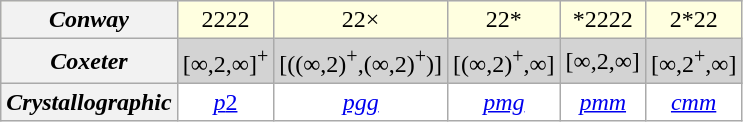<table class=wikitable>
<tr align="center" style="background:lightyellow">
<th><em>Conway</em></th>
<td><span>2222</span></td>
<td><span>22</span><span>×</span></td>
<td><span>22</span><span>*</span></td>
<td><span>*2222</span></td>
<td><span>2</span><span>*22</span></td>
</tr>
<tr align="center" style="background:lightgray">
<th><em>Coxeter</em></th>
<td>[∞,2,∞]<sup>+</sup></td>
<td>[((∞,2)<sup>+</sup>,(∞,2)<sup>+</sup>)]</td>
<td>[(∞,2)<sup>+</sup>,∞]</td>
<td>[∞,2,∞]</td>
<td>[∞,2<sup>+</sup>,∞]</td>
</tr>
<tr align="center" style="background:white">
<th><em>Crystallographic</em></th>
<td><a href='#'><em>p</em>2</a></td>
<td><a href='#'><em>pgg</em></a></td>
<td><a href='#'><em>pmg</em></a></td>
<td><a href='#'><em>pmm</em></a></td>
<td><a href='#'><em>cmm</em></a></td>
</tr>
</table>
